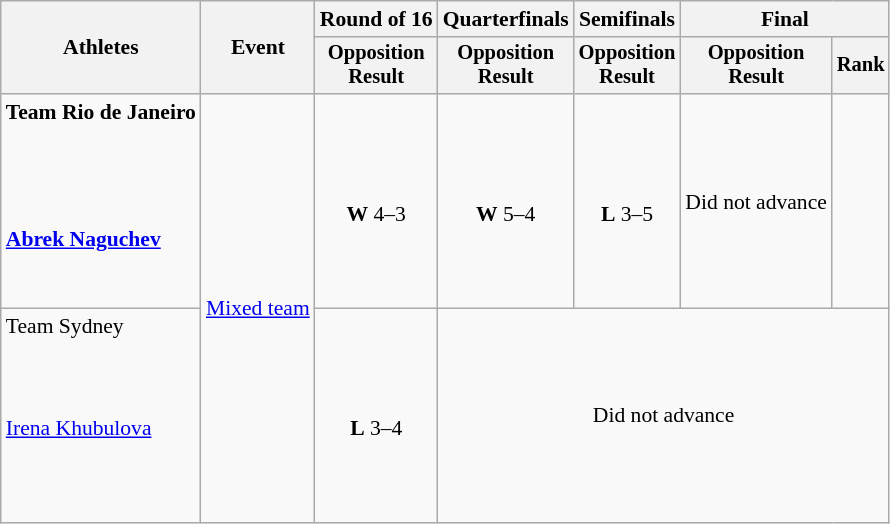<table class="wikitable" style="text-align:center;font-size:90%">
<tr>
<th rowspan=2>Athletes</th>
<th rowspan=2>Event</th>
<th>Round of 16</th>
<th>Quarterfinals</th>
<th>Semifinals</th>
<th colspan=2>Final</th>
</tr>
<tr style="font-size:95%">
<th>Opposition<br>Result</th>
<th>Opposition<br>Result</th>
<th>Opposition<br>Result</th>
<th>Opposition<br>Result</th>
<th>Rank</th>
</tr>
<tr>
<td align=left><strong>Team Rio de Janeiro</strong><br><br><br><br><br><strong><a href='#'>Abrek Naguchev</a></strong><br><br><br></td>
<td rowspan=2 align=left><a href='#'>Mixed team</a></td>
<td><br><strong>W</strong> 4–3</td>
<td><br><strong>W</strong> 5–4</td>
<td><br><strong>L</strong> 3–5</td>
<td>Did not advance</td>
<td></td>
</tr>
<tr>
<td align=left>Team Sydney<br><br><br><br><a href='#'>Irena Khubulova</a><br><br><br><br></td>
<td><br><strong>L</strong> 3–4</td>
<td colspan=4>Did not advance</td>
</tr>
</table>
